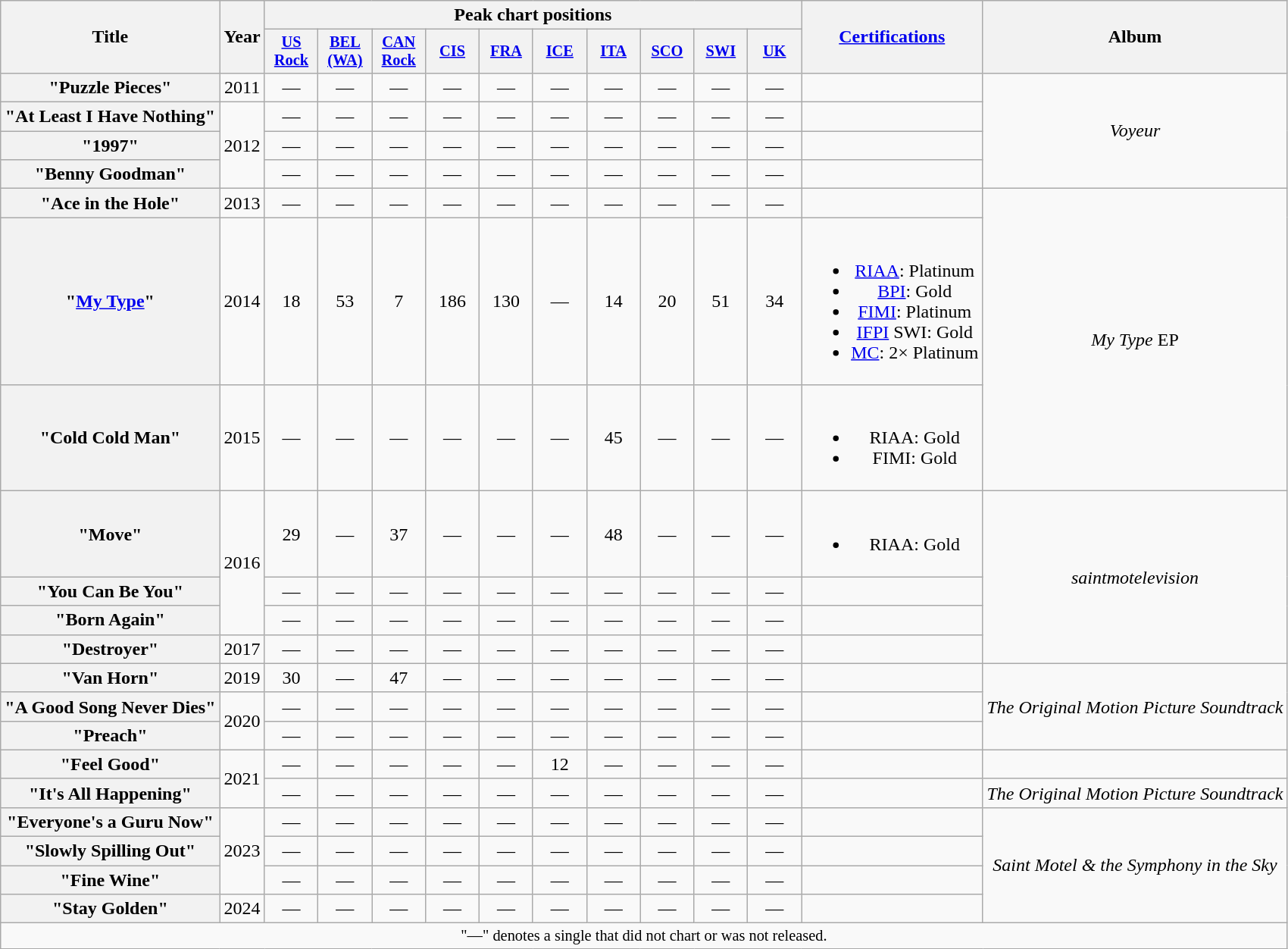<table class="wikitable plainrowheaders" style="text-align:center;">
<tr>
<th scope="col" rowspan="2">Title</th>
<th scope="col" rowspan="2">Year</th>
<th scope="col" colspan="10">Peak chart positions</th>
<th scope="col" rowspan="2"><a href='#'>Certifications</a></th>
<th scope="col" rowspan="2">Album</th>
</tr>
<tr>
<th scope="col" style="width:3em;font-size:85%;"><a href='#'>US<br>Rock</a><br></th>
<th scope="col" style="width:3em;font-size:85%;"><a href='#'>BEL<br>(WA)</a><br></th>
<th scope="col" style="width:3em;font-size:85%;"><a href='#'>CAN<br>Rock</a><br></th>
<th scope="col" style="width:3em;font-size:85%;"><a href='#'>CIS</a><br></th>
<th scope="col" style="width:3em;font-size:85%;"><a href='#'>FRA</a><br></th>
<th scope="col" style="width:3em;font-size:85%;"><a href='#'>ICE</a><br></th>
<th scope="col" style="width:3em;font-size:85%;"><a href='#'>ITA</a><br></th>
<th scope="col" style="width:3em;font-size:85%;"><a href='#'>SCO</a><br></th>
<th scope="col" style="width:3em;font-size:85%;"><a href='#'>SWI</a><br></th>
<th scope="col" style="width:3em;font-size:85%;"><a href='#'>UK</a><br></th>
</tr>
<tr>
<th scope="row">"Puzzle Pieces"</th>
<td>2011</td>
<td>—</td>
<td>—</td>
<td>—</td>
<td>—</td>
<td>—</td>
<td>—</td>
<td>—</td>
<td>—</td>
<td>—</td>
<td>—</td>
<td></td>
<td rowspan="4"><em>Voyeur</em></td>
</tr>
<tr>
<th scope="row">"At Least I Have Nothing"</th>
<td rowspan="3">2012</td>
<td>—</td>
<td>—</td>
<td>—</td>
<td>—</td>
<td>—</td>
<td>—</td>
<td>—</td>
<td>—</td>
<td>—</td>
<td>—</td>
<td></td>
</tr>
<tr>
<th scope="row">"1997"</th>
<td>—</td>
<td>—</td>
<td>—</td>
<td>—</td>
<td>—</td>
<td>—</td>
<td>—</td>
<td>—</td>
<td>—</td>
<td>—</td>
<td></td>
</tr>
<tr>
<th scope="row">"Benny Goodman"</th>
<td>—</td>
<td>—</td>
<td>—</td>
<td>—</td>
<td>—</td>
<td>—</td>
<td>—</td>
<td>—</td>
<td>—</td>
<td>—</td>
<td></td>
</tr>
<tr>
<th scope="row">"Ace in the Hole"</th>
<td>2013</td>
<td>—</td>
<td>—</td>
<td>—</td>
<td>—</td>
<td>—</td>
<td>—</td>
<td>—</td>
<td>—</td>
<td>—</td>
<td>—</td>
<td></td>
<td rowspan="3"><em>My Type</em> EP</td>
</tr>
<tr>
<th scope="row">"<a href='#'>My Type</a>"</th>
<td>2014</td>
<td>18</td>
<td>53</td>
<td>7</td>
<td>186</td>
<td>130</td>
<td>—</td>
<td>14</td>
<td>20</td>
<td>51</td>
<td>34</td>
<td><br><ul><li><a href='#'>RIAA</a>: Platinum</li><li><a href='#'>BPI</a>: Gold</li><li><a href='#'>FIMI</a>: Platinum</li><li><a href='#'>IFPI</a> SWI: Gold</li><li><a href='#'>MC</a>: 2× Platinum</li></ul></td>
</tr>
<tr>
<th scope="row">"Cold Cold Man"</th>
<td>2015</td>
<td>—</td>
<td>—</td>
<td>—</td>
<td>—</td>
<td>—</td>
<td>—</td>
<td>45</td>
<td>—</td>
<td>—</td>
<td>—</td>
<td><br><ul><li>RIAA: Gold</li><li>FIMI: Gold</li></ul></td>
</tr>
<tr>
<th scope="row">"Move"</th>
<td rowspan="3">2016</td>
<td>29</td>
<td>—</td>
<td>37</td>
<td>—</td>
<td>—</td>
<td>—</td>
<td>48</td>
<td>—</td>
<td>—</td>
<td>—</td>
<td><br><ul><li>RIAA: Gold</li></ul></td>
<td rowspan="4"><em>saintmotelevision</em></td>
</tr>
<tr>
<th scope="row">"You Can Be You"</th>
<td>—</td>
<td>—</td>
<td>—</td>
<td>—</td>
<td>—</td>
<td>—</td>
<td>—</td>
<td>—</td>
<td>—</td>
<td>—</td>
<td></td>
</tr>
<tr>
<th scope="row">"Born Again"</th>
<td>—</td>
<td>—</td>
<td>—</td>
<td>—</td>
<td>—</td>
<td>—</td>
<td>—</td>
<td>—</td>
<td>—</td>
<td>—</td>
<td></td>
</tr>
<tr>
<th scope="row">"Destroyer"</th>
<td>2017</td>
<td>—</td>
<td>—</td>
<td>—</td>
<td>—</td>
<td>—</td>
<td>—</td>
<td>—</td>
<td>—</td>
<td>—</td>
<td>—</td>
<td></td>
</tr>
<tr>
<th scope="row">"Van Horn"</th>
<td>2019</td>
<td>30</td>
<td>—</td>
<td>47</td>
<td>—</td>
<td>—</td>
<td>—</td>
<td>—</td>
<td>—</td>
<td>—</td>
<td>—</td>
<td></td>
<td rowspan="3"><em>The Original Motion Picture Soundtrack</em></td>
</tr>
<tr>
<th scope="row">"A Good Song Never Dies"</th>
<td rowspan="2">2020</td>
<td>—</td>
<td>—</td>
<td>—</td>
<td>—</td>
<td>—</td>
<td>—</td>
<td>—</td>
<td>—</td>
<td>—</td>
<td>—</td>
<td></td>
</tr>
<tr>
<th scope="row">"Preach"</th>
<td>—</td>
<td>—</td>
<td>—</td>
<td>—</td>
<td>—</td>
<td>—</td>
<td>—</td>
<td>—</td>
<td>—</td>
<td>—</td>
<td></td>
</tr>
<tr>
<th scope="row">"Feel Good"</th>
<td rowspan="2">2021</td>
<td>—</td>
<td>—</td>
<td>—</td>
<td>—</td>
<td>—</td>
<td>12</td>
<td>—</td>
<td>—</td>
<td>—</td>
<td>—</td>
<td></td>
<td></td>
</tr>
<tr>
<th scope="row">"It's All Happening"</th>
<td>—</td>
<td>—</td>
<td>—</td>
<td>—</td>
<td>—</td>
<td>—</td>
<td>—</td>
<td>—</td>
<td>—</td>
<td>—</td>
<td></td>
<td rowspan="1"><em>The Original Motion Picture Soundtrack</em></td>
</tr>
<tr>
<th scope="row">"Everyone's a Guru Now"</th>
<td rowspan="3">2023</td>
<td>—</td>
<td>—</td>
<td>—</td>
<td>—</td>
<td>—</td>
<td>—</td>
<td>—</td>
<td>—</td>
<td>—</td>
<td>—</td>
<td></td>
<td rowspan="4"><em>Saint Motel & the Symphony in the Sky</em></td>
</tr>
<tr>
<th scope="row">"Slowly Spilling Out"</th>
<td>—</td>
<td>—</td>
<td>—</td>
<td>—</td>
<td>—</td>
<td>—</td>
<td>—</td>
<td>—</td>
<td>—</td>
<td>—</td>
<td></td>
</tr>
<tr>
<th scope="row">"Fine Wine"</th>
<td>—</td>
<td>—</td>
<td>—</td>
<td>—</td>
<td>—</td>
<td>—</td>
<td>—</td>
<td>—</td>
<td>—</td>
<td>—</td>
<td></td>
</tr>
<tr>
<th scope="row">"Stay Golden"</th>
<td>2024</td>
<td>—</td>
<td>—</td>
<td>—</td>
<td>—</td>
<td>—</td>
<td>—</td>
<td>—</td>
<td>—</td>
<td>—</td>
<td>—</td>
<td></td>
</tr>
<tr>
<td colspan="14" style="font-size:85%">"—" denotes a single that did not chart or was not released.</td>
</tr>
</table>
